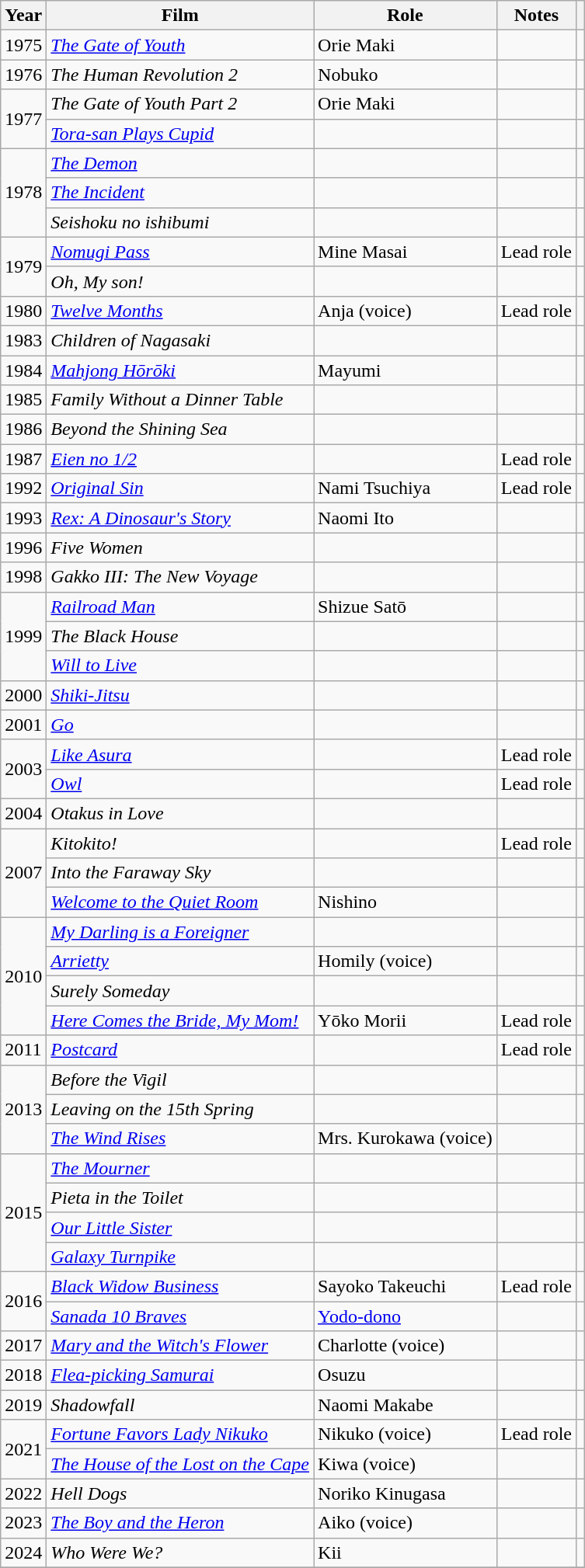<table class="wikitable sortable">
<tr>
<th>Year</th>
<th>Film</th>
<th>Role</th>
<th class="unsortable">Notes</th>
<th class="unsortable"></th>
</tr>
<tr>
<td>1975</td>
<td><em><a href='#'>The Gate of Youth</a></em></td>
<td>Orie Maki</td>
<td></td>
<td></td>
</tr>
<tr>
<td>1976</td>
<td><em>The Human Revolution 2</em></td>
<td>Nobuko</td>
<td></td>
<td></td>
</tr>
<tr>
<td rowspan=2>1977</td>
<td><em>The Gate of Youth Part 2</em></td>
<td>Orie Maki</td>
<td></td>
<td></td>
</tr>
<tr>
<td><em><a href='#'>Tora-san Plays Cupid</a></em></td>
<td></td>
<td></td>
<td></td>
</tr>
<tr>
<td rowspan=3>1978</td>
<td><em><a href='#'>The Demon</a></em></td>
<td></td>
<td></td>
<td></td>
</tr>
<tr>
<td><em><a href='#'>The Incident</a></em></td>
<td></td>
<td></td>
<td></td>
</tr>
<tr>
<td><em>Seishoku no ishibumi</em></td>
<td></td>
<td></td>
<td></td>
</tr>
<tr>
<td rowspan=2>1979</td>
<td><em><a href='#'>Nomugi Pass</a></em></td>
<td>Mine Masai</td>
<td>Lead role</td>
<td></td>
</tr>
<tr>
<td><em>Oh, My son!</em></td>
<td></td>
<td></td>
<td></td>
</tr>
<tr>
<td>1980</td>
<td><em><a href='#'>Twelve Months</a></em></td>
<td>Anja (voice)</td>
<td>Lead role</td>
<td></td>
</tr>
<tr>
<td>1983</td>
<td><em>Children of Nagasaki</em></td>
<td></td>
<td></td>
<td></td>
</tr>
<tr>
<td>1984</td>
<td><em><a href='#'>Mahjong Hōrōki</a></em></td>
<td>Mayumi</td>
<td></td>
<td></td>
</tr>
<tr>
<td>1985</td>
<td><em>Family Without a Dinner Table</em></td>
<td></td>
<td></td>
<td></td>
</tr>
<tr>
<td>1986</td>
<td><em>Beyond the Shining Sea</em></td>
<td></td>
<td></td>
<td></td>
</tr>
<tr>
<td>1987</td>
<td><em><a href='#'>Eien no 1/2</a></em></td>
<td></td>
<td>Lead role</td>
<td></td>
</tr>
<tr>
<td>1992</td>
<td><em><a href='#'>Original Sin</a></em></td>
<td>Nami Tsuchiya</td>
<td>Lead role</td>
<td></td>
</tr>
<tr>
<td>1993</td>
<td><em><a href='#'>Rex: A Dinosaur's Story</a></em></td>
<td>Naomi Ito</td>
<td></td>
<td></td>
</tr>
<tr>
<td>1996</td>
<td><em>Five Women</em></td>
<td></td>
<td></td>
<td></td>
</tr>
<tr>
<td>1998</td>
<td><em>Gakko III: The New Voyage</em></td>
<td></td>
<td></td>
<td></td>
</tr>
<tr>
<td rowspan=3>1999</td>
<td><em><a href='#'>Railroad Man</a></em></td>
<td>Shizue Satō</td>
<td></td>
<td></td>
</tr>
<tr>
<td><em>The Black House</em></td>
<td></td>
<td></td>
<td></td>
</tr>
<tr>
<td><em><a href='#'>Will to Live</a></em></td>
<td></td>
<td></td>
<td></td>
</tr>
<tr>
<td>2000</td>
<td><em><a href='#'>Shiki-Jitsu</a></em></td>
<td></td>
<td></td>
<td></td>
</tr>
<tr>
<td>2001</td>
<td><em><a href='#'>Go</a></em></td>
<td></td>
<td></td>
<td></td>
</tr>
<tr>
<td rowspan=2>2003</td>
<td><em><a href='#'>Like Asura</a></em></td>
<td></td>
<td>Lead role</td>
<td></td>
</tr>
<tr>
<td><em><a href='#'>Owl</a></em></td>
<td></td>
<td>Lead role</td>
<td></td>
</tr>
<tr>
<td>2004</td>
<td><em>Otakus in Love</em></td>
<td></td>
<td></td>
<td></td>
</tr>
<tr>
<td rowspan=3>2007</td>
<td><em>Kitokito!</em></td>
<td></td>
<td>Lead role</td>
<td></td>
</tr>
<tr>
<td><em>Into the Faraway Sky</em></td>
<td></td>
<td></td>
<td></td>
</tr>
<tr>
<td><em><a href='#'>Welcome to the Quiet Room</a></em></td>
<td>Nishino</td>
<td></td>
<td></td>
</tr>
<tr>
<td rowspan=4>2010</td>
<td><em><a href='#'>My Darling is a Foreigner</a></em></td>
<td></td>
<td></td>
<td></td>
</tr>
<tr>
<td><em><a href='#'>Arrietty</a></em></td>
<td>Homily (voice)</td>
<td></td>
<td></td>
</tr>
<tr>
<td><em>Surely Someday</em></td>
<td></td>
<td></td>
<td></td>
</tr>
<tr>
<td><em><a href='#'>Here Comes the Bride, My Mom!</a></em></td>
<td>Yōko Morii</td>
<td>Lead role</td>
<td></td>
</tr>
<tr>
<td>2011</td>
<td><em><a href='#'>Postcard</a></em></td>
<td></td>
<td>Lead role</td>
<td></td>
</tr>
<tr>
<td rowspan=3>2013</td>
<td><em>Before the Vigil</em></td>
<td></td>
<td></td>
<td></td>
</tr>
<tr>
<td><em>Leaving on the 15th Spring</em></td>
<td></td>
<td></td>
<td></td>
</tr>
<tr>
<td><em><a href='#'>The Wind Rises</a></em></td>
<td>Mrs. Kurokawa (voice)</td>
<td></td>
<td></td>
</tr>
<tr>
<td rowspan=4>2015</td>
<td><em><a href='#'>The Mourner</a></em></td>
<td></td>
<td></td>
<td></td>
</tr>
<tr>
<td><em>Pieta in the Toilet</em></td>
<td></td>
<td></td>
<td></td>
</tr>
<tr>
<td><em><a href='#'>Our Little Sister</a></em></td>
<td></td>
<td></td>
<td></td>
</tr>
<tr>
<td><em><a href='#'>Galaxy Turnpike</a></em></td>
<td></td>
<td></td>
<td></td>
</tr>
<tr>
<td rowspan=2>2016</td>
<td><em><a href='#'>Black Widow Business</a></em></td>
<td>Sayoko Takeuchi</td>
<td>Lead role</td>
<td></td>
</tr>
<tr>
<td><em><a href='#'>Sanada 10 Braves</a></em></td>
<td><a href='#'>Yodo-dono</a></td>
<td></td>
<td></td>
</tr>
<tr>
<td>2017</td>
<td><em><a href='#'>Mary and the Witch's Flower</a></em></td>
<td>Charlotte (voice)</td>
<td></td>
<td></td>
</tr>
<tr>
<td>2018</td>
<td><em><a href='#'>Flea-picking Samurai</a></em></td>
<td>Osuzu</td>
<td></td>
<td></td>
</tr>
<tr>
<td>2019</td>
<td><em>Shadowfall</em></td>
<td>Naomi Makabe</td>
<td></td>
<td></td>
</tr>
<tr>
<td rowspan=2>2021</td>
<td><em><a href='#'>Fortune Favors Lady Nikuko</a></em></td>
<td>Nikuko (voice)</td>
<td>Lead role</td>
<td></td>
</tr>
<tr>
<td><em><a href='#'>The House of the Lost on the Cape</a></em></td>
<td>Kiwa (voice)</td>
<td></td>
<td></td>
</tr>
<tr>
<td>2022</td>
<td><em>Hell Dogs</em></td>
<td>Noriko Kinugasa</td>
<td></td>
<td></td>
</tr>
<tr>
<td>2023</td>
<td><em><a href='#'>The Boy and the Heron</a></em></td>
<td>Aiko (voice)</td>
<td></td>
<td></td>
</tr>
<tr>
<td>2024</td>
<td><em>Who Were We?</em></td>
<td>Kii</td>
<td></td>
<td></td>
</tr>
<tr>
</tr>
</table>
